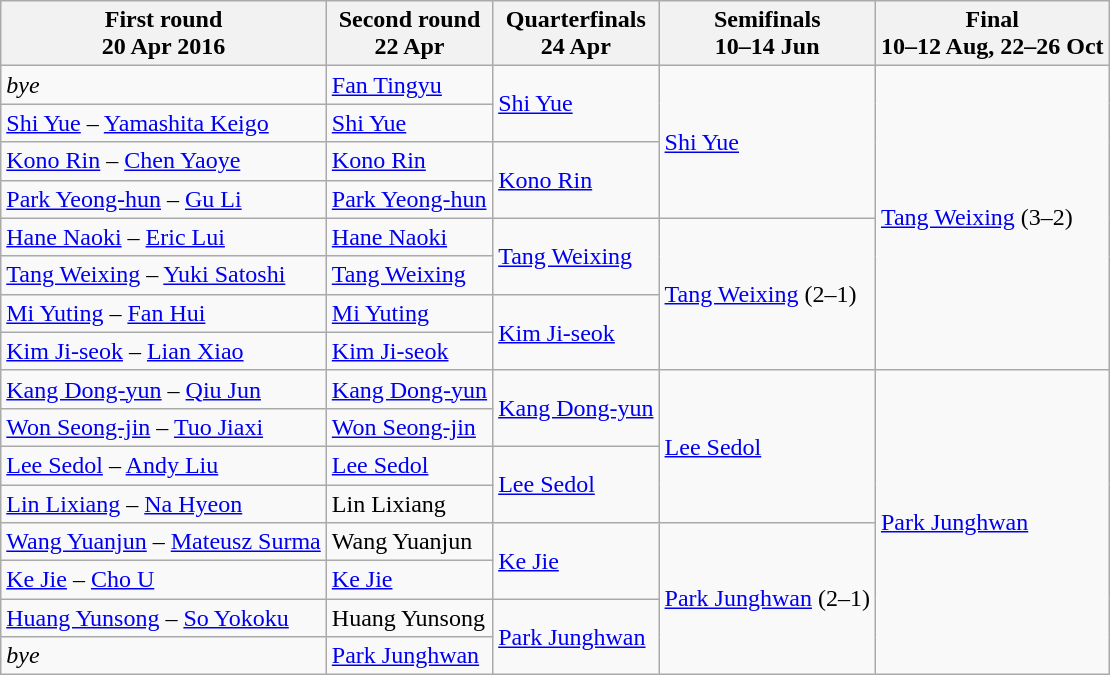<table class="wikitable col1center" style="white-space: nowrap;">
<tr>
<th>First round<br>20 Apr 2016</th>
<th>Second round<br>22 Apr</th>
<th>Quarterfinals<br>24 Apr</th>
<th>Semifinals<br>10–14 Jun</th>
<th>Final<br>10–12 Aug, 22–26 Oct</th>
</tr>
<tr>
<td><em>bye</em></td>
<td> <a href='#'>Fan Tingyu</a></td>
<td rowspan=2><a href='#'>Shi Yue</a></td>
<td rowspan=4><a href='#'>Shi Yue</a></td>
<td rowspan=8><a href='#'>Tang Weixing</a> (3–2)</td>
</tr>
<tr>
<td> <a href='#'>Shi Yue</a> – <a href='#'>Yamashita Keigo</a> </td>
<td> <a href='#'>Shi Yue</a></td>
</tr>
<tr>
<td> <a href='#'>Kono Rin</a> – <a href='#'>Chen Yaoye</a> </td>
<td> <a href='#'>Kono Rin</a></td>
<td rowspan=2><a href='#'>Kono Rin</a></td>
</tr>
<tr>
<td> <a href='#'>Park Yeong-hun</a> – <a href='#'>Gu Li</a> </td>
<td> <a href='#'>Park Yeong-hun</a></td>
</tr>
<tr>
<td> <a href='#'>Hane Naoki</a> – <a href='#'>Eric Lui</a> </td>
<td> <a href='#'>Hane Naoki</a></td>
<td rowspan=2><a href='#'>Tang Weixing</a></td>
<td rowspan=4><a href='#'>Tang Weixing</a> (2–1)</td>
</tr>
<tr>
<td> <a href='#'>Tang Weixing</a> – <a href='#'>Yuki Satoshi</a> </td>
<td> <a href='#'>Tang Weixing</a></td>
</tr>
<tr>
<td> <a href='#'>Mi Yuting</a> – <a href='#'>Fan Hui</a> </td>
<td> <a href='#'>Mi Yuting</a></td>
<td rowspan=2><a href='#'>Kim Ji-seok</a></td>
</tr>
<tr>
<td> <a href='#'>Kim Ji-seok</a> – <a href='#'>Lian Xiao</a></td>
<td> <a href='#'>Kim Ji-seok</a></td>
</tr>
<tr>
<td> <a href='#'>Kang Dong-yun</a> – <a href='#'>Qiu Jun</a> </td>
<td> <a href='#'>Kang Dong-yun</a></td>
<td rowspan=2><a href='#'>Kang Dong-yun</a></td>
<td rowspan=4><a href='#'>Lee Sedol</a></td>
<td rowspan=8><a href='#'>Park Junghwan</a></td>
</tr>
<tr>
<td><a href='#'>Won Seong-jin</a> – <a href='#'>Tuo Jiaxi</a> </td>
<td> <a href='#'>Won Seong-jin</a></td>
</tr>
<tr>
<td> <a href='#'>Lee Sedol</a> – <a href='#'>Andy Liu</a> </td>
<td> <a href='#'>Lee Sedol</a></td>
<td rowspan=2><a href='#'>Lee Sedol</a></td>
</tr>
<tr>
<td> <a href='#'>Lin Lixiang</a> – <a href='#'>Na Hyeon</a> </td>
<td> Lin Lixiang</td>
</tr>
<tr>
<td> <a href='#'>Wang Yuanjun</a> – <a href='#'>Mateusz Surma</a> </td>
<td> Wang Yuanjun</td>
<td rowspan=2><a href='#'>Ke Jie</a></td>
<td rowspan=4><a href='#'>Park Junghwan</a> (2–1)</td>
</tr>
<tr>
<td> <a href='#'>Ke Jie</a> – <a href='#'>Cho U</a> </td>
<td> <a href='#'>Ke Jie</a></td>
</tr>
<tr>
<td> <a href='#'>Huang Yunsong</a> – <a href='#'>So Yokoku</a> </td>
<td> Huang Yunsong</td>
<td rowspan=2><a href='#'>Park Junghwan</a></td>
</tr>
<tr>
<td><em>bye</em></td>
<td> <a href='#'>Park Junghwan</a></td>
</tr>
</table>
